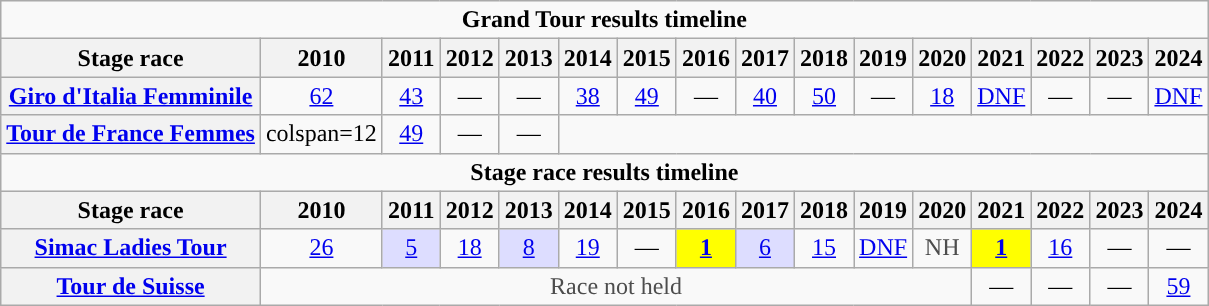<table class="wikitable plainrowheaders">
<tr>
<td colspan=16 align=center><strong>Grand Tour results timeline</strong></td>
</tr>
<tr style="background:#EEEEEE;">
<th>Stage race</th>
<th>2010</th>
<th>2011</th>
<th>2012</th>
<th>2013</th>
<th>2014</th>
<th>2015</th>
<th>2016</th>
<th>2017</th>
<th>2018</th>
<th>2019</th>
<th>2020</th>
<th>2021</th>
<th>2022</th>
<th>2023</th>
<th>2024</th>
</tr>
<tr style="text-align:center;">
<th scope="row"><a href='#'>Giro d'Italia Femminile</a></th>
<td><a href='#'>62</a></td>
<td><a href='#'>43</a></td>
<td>—</td>
<td>—</td>
<td><a href='#'>38</a></td>
<td><a href='#'>49</a></td>
<td>—</td>
<td><a href='#'>40</a></td>
<td><a href='#'>50</a></td>
<td>—</td>
<td><a href='#'>18</a></td>
<td><a href='#'>DNF</a></td>
<td>—</td>
<td>—</td>
<td><a href='#'>DNF</a></td>
</tr>
<tr style="text-align:center;">
<th scope="row"><a href='#'>Tour de France Femmes</a></th>
<td>colspan=12 </td>
<td><a href='#'>49</a></td>
<td>—</td>
<td>—</td>
</tr>
<tr>
<td colspan="16" align="center"><strong>Stage race results timeline</strong></td>
</tr>
<tr style="background:#EEEEEE;">
<th>Stage race</th>
<th>2010</th>
<th>2011</th>
<th>2012</th>
<th>2013</th>
<th>2014</th>
<th>2015</th>
<th>2016</th>
<th>2017</th>
<th>2018</th>
<th>2019</th>
<th>2020</th>
<th>2021</th>
<th>2022</th>
<th>2023</th>
<th>2024</th>
</tr>
<tr style="text-align:center;">
<th scope="row"><a href='#'>Simac Ladies Tour</a></th>
<td><a href='#'>26</a></td>
<td style="background:#ddf;"><a href='#'>5</a></td>
<td><a href='#'>18</a></td>
<td style="background:#ddf;"><a href='#'>8</a></td>
<td><a href='#'>19</a></td>
<td>—</td>
<th style="background:yellow;"><a href='#'>1</a></th>
<td style="background:#ddf;"><a href='#'>6</a></td>
<td><a href='#'>15</a></td>
<td><a href='#'>DNF</a></td>
<td style="color:#4d4d4d;" colspan=1>NH</td>
<th style="background:yellow;"><a href='#'>1</a></th>
<td><a href='#'>16</a></td>
<td>—</td>
<td>—</td>
</tr>
<tr style="text-align:center;">
<th scope="row"><a href='#'>Tour de Suisse</a></th>
<td style="color:#4d4d4d;" colspan=11>Race not held</td>
<td>—</td>
<td>—</td>
<td>—</td>
<td><a href='#'>59</a></td>
</tr>
</table>
